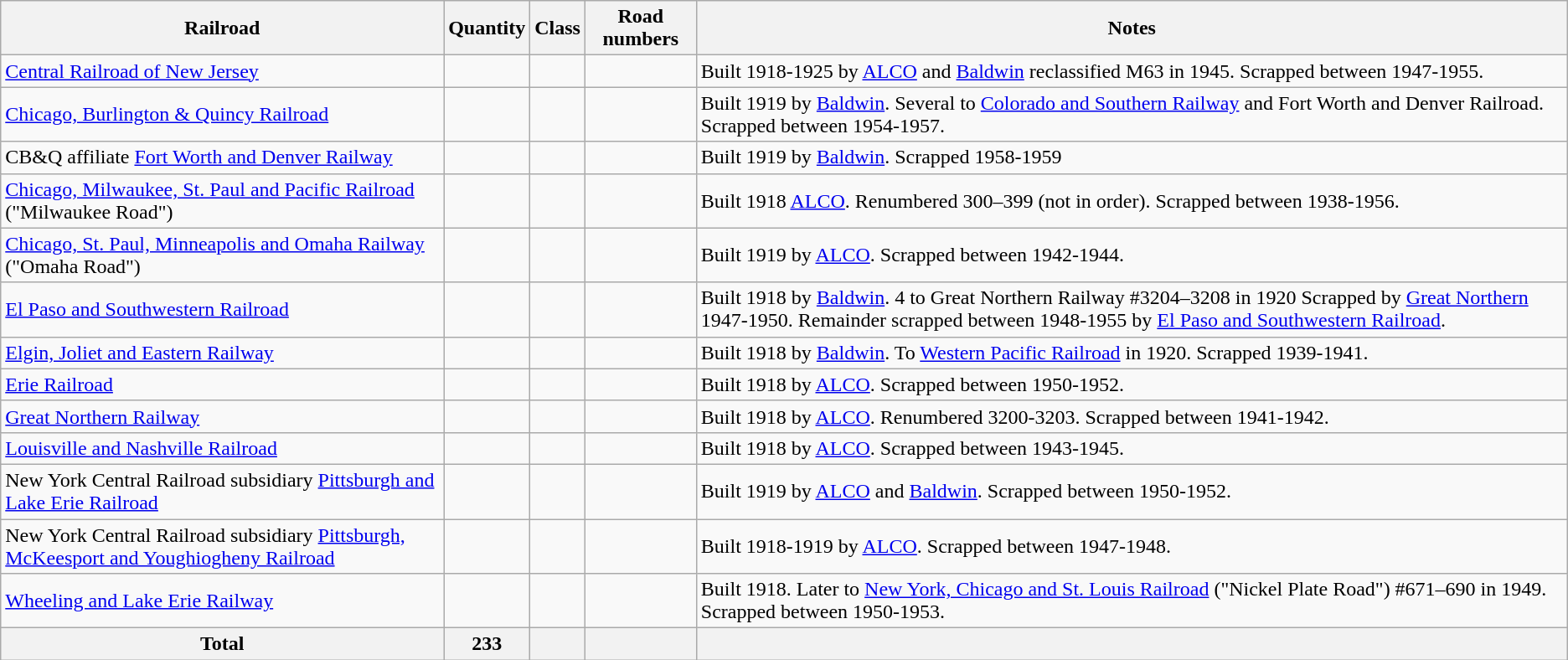<table class="wikitable">
<tr>
<th>Railroad</th>
<th>Quantity</th>
<th>Class</th>
<th>Road numbers</th>
<th>Notes</th>
</tr>
<tr>
<td><a href='#'>Central Railroad of New Jersey</a></td>
<td></td>
<td></td>
<td></td>
<td>Built 1918-1925 by <a href='#'>ALCO</a> and <a href='#'>Baldwin</a> reclassified M63 in 1945. Scrapped between 1947-1955.</td>
</tr>
<tr>
<td><a href='#'>Chicago, Burlington & Quincy Railroad</a></td>
<td></td>
<td></td>
<td></td>
<td>Built 1919 by <a href='#'>Baldwin</a>. Several to <a href='#'>Colorado and Southern Railway</a> and Fort Worth and Denver Railroad. Scrapped between 1954-1957.</td>
</tr>
<tr>
<td>CB&Q affiliate <a href='#'>Fort Worth and Denver Railway</a></td>
<td></td>
<td></td>
<td></td>
<td> Built 1919 by <a href='#'>Baldwin</a>. Scrapped 1958-1959</td>
</tr>
<tr>
<td><a href='#'>Chicago, Milwaukee, St. Paul and Pacific Railroad</a> ("Milwaukee Road")</td>
<td></td>
<td></td>
<td></td>
<td>Built 1918 <a href='#'>ALCO</a>. Renumbered 300–399 (not in order). Scrapped between 1938-1956.</td>
</tr>
<tr>
<td><a href='#'>Chicago, St. Paul, Minneapolis and Omaha Railway</a> ("Omaha Road")</td>
<td></td>
<td></td>
<td></td>
<td> Built 1919 by <a href='#'>ALCO</a>. Scrapped between 1942-1944.</td>
</tr>
<tr>
<td><a href='#'>El Paso and Southwestern Railroad</a></td>
<td></td>
<td></td>
<td></td>
<td>Built 1918 by <a href='#'>Baldwin</a>. 4 to Great Northern Railway #3204–3208 in 1920 Scrapped by  <a href='#'>Great Northern</a> 1947-1950. Remainder scrapped between 1948-1955 by <a href='#'>El Paso and Southwestern Railroad</a>.</td>
</tr>
<tr>
<td><a href='#'>Elgin, Joliet and Eastern Railway</a></td>
<td></td>
<td></td>
<td></td>
<td>Built 1918 by <a href='#'>Baldwin</a>. To <a href='#'>Western Pacific Railroad</a> in 1920. Scrapped 1939-1941.</td>
</tr>
<tr>
<td><a href='#'>Erie Railroad</a></td>
<td></td>
<td></td>
<td></td>
<td> Built 1918 by <a href='#'>ALCO</a>. Scrapped between 1950-1952.</td>
</tr>
<tr>
<td><a href='#'>Great Northern Railway</a></td>
<td></td>
<td></td>
<td></td>
<td> Built 1918 by <a href='#'>ALCO</a>. Renumbered 3200-3203. Scrapped between 1941-1942.</td>
</tr>
<tr>
<td><a href='#'>Louisville and Nashville Railroad</a></td>
<td></td>
<td></td>
<td></td>
<td>  Built 1918 by <a href='#'>ALCO</a>. Scrapped between 1943-1945.</td>
</tr>
<tr>
<td>New York Central Railroad subsidiary <a href='#'>Pittsburgh and Lake Erie Railroad</a></td>
<td></td>
<td></td>
<td></td>
<td> Built 1919 by <a href='#'>ALCO</a> and <a href='#'>Baldwin</a>. Scrapped between 1950-1952.</td>
</tr>
<tr>
<td>New York Central Railroad subsidiary <a href='#'>Pittsburgh, McKeesport and Youghiogheny Railroad</a></td>
<td></td>
<td></td>
<td></td>
<td> Built 1918-1919 by <a href='#'>ALCO</a>. Scrapped between 1947-1948.</td>
</tr>
<tr>
<td><a href='#'>Wheeling and Lake Erie Railway</a></td>
<td></td>
<td></td>
<td></td>
<td>Built 1918. Later to <a href='#'>New York, Chicago and St. Louis Railroad</a> ("Nickel Plate Road") #671–690 in 1949. Scrapped between 1950-1953.</td>
</tr>
<tr>
<th>Total</th>
<th>233</th>
<th></th>
<th></th>
<th></th>
</tr>
</table>
